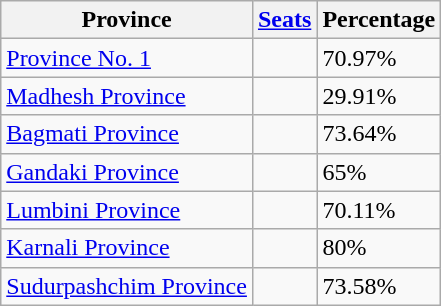<table class="wikitable">
<tr>
<th>Province</th>
<th><a href='#'>Seats</a></th>
<th>Percentage</th>
</tr>
<tr>
<td><a href='#'>Province No. 1</a></td>
<td></td>
<td 70.97>70.97%</td>
</tr>
<tr>
<td><a href='#'>Madhesh Province</a></td>
<td></td>
<td 29.91>29.91%</td>
</tr>
<tr>
<td><a href='#'>Bagmati Province</a></td>
<td></td>
<td 73.64>73.64%</td>
</tr>
<tr>
<td><a href='#'>Gandaki Province</a></td>
<td></td>
<td>65%</td>
</tr>
<tr>
<td><a href='#'>Lumbini Province</a></td>
<td></td>
<td>70.11%</td>
</tr>
<tr>
<td><a href='#'>Karnali Province</a></td>
<td></td>
<td>80%</td>
</tr>
<tr>
<td><a href='#'>Sudurpashchim Province</a></td>
<td></td>
<td>73.58%</td>
</tr>
</table>
